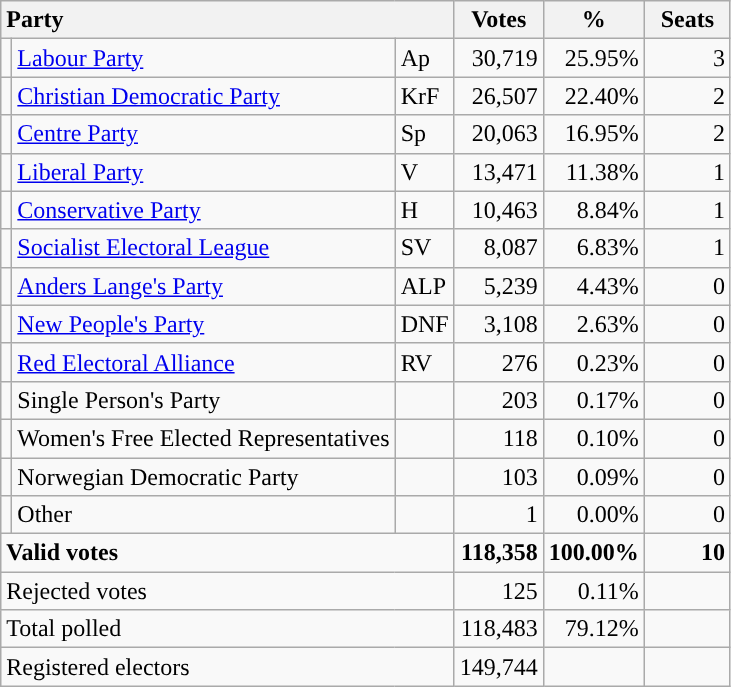<table class="wikitable" border="1" style="text-align:right;">
<tr>
<th style="text-align:left;" colspan=3>Party</th>
<th align=center width="50">Votes</th>
<th align=center width="50">%</th>
<th align=center width="50">Seats</th>
</tr>
<tr>
<td style="color:inherit;background:"></td>
<td align=left><a href='#'>Labour Party</a></td>
<td align=left>Ap</td>
<td>30,719</td>
<td>25.95%</td>
<td>3</td>
</tr>
<tr>
<td style="color:inherit;background:"></td>
<td align=left><a href='#'>Christian Democratic Party</a></td>
<td align=left>KrF</td>
<td>26,507</td>
<td>22.40%</td>
<td>2</td>
</tr>
<tr>
<td style="color:inherit;background:"></td>
<td align=left><a href='#'>Centre Party</a></td>
<td align=left>Sp</td>
<td>20,063</td>
<td>16.95%</td>
<td>2</td>
</tr>
<tr>
<td style="color:inherit;background:"></td>
<td align=left><a href='#'>Liberal Party</a></td>
<td align=left>V</td>
<td>13,471</td>
<td>11.38%</td>
<td>1</td>
</tr>
<tr>
<td style="color:inherit;background:"></td>
<td align=left><a href='#'>Conservative Party</a></td>
<td align=left>H</td>
<td>10,463</td>
<td>8.84%</td>
<td>1</td>
</tr>
<tr>
<td style="color:inherit;background:"></td>
<td align=left><a href='#'>Socialist Electoral League</a></td>
<td align=left>SV</td>
<td>8,087</td>
<td>6.83%</td>
<td>1</td>
</tr>
<tr>
<td style="color:inherit;background:"></td>
<td align=left><a href='#'>Anders Lange's Party</a></td>
<td align=left>ALP</td>
<td>5,239</td>
<td>4.43%</td>
<td>0</td>
</tr>
<tr>
<td style="color:inherit;background:"></td>
<td align=left><a href='#'>New People's Party</a></td>
<td align=left>DNF</td>
<td>3,108</td>
<td>2.63%</td>
<td>0</td>
</tr>
<tr>
<td style="color:inherit;background:"></td>
<td align=left><a href='#'>Red Electoral Alliance</a></td>
<td align=left>RV</td>
<td>276</td>
<td>0.23%</td>
<td>0</td>
</tr>
<tr>
<td></td>
<td align=left>Single Person's Party</td>
<td align=left></td>
<td>203</td>
<td>0.17%</td>
<td>0</td>
</tr>
<tr>
<td></td>
<td align=left>Women's Free Elected Representatives</td>
<td align=left></td>
<td>118</td>
<td>0.10%</td>
<td>0</td>
</tr>
<tr>
<td></td>
<td align=left>Norwegian Democratic Party</td>
<td align=left></td>
<td>103</td>
<td>0.09%</td>
<td>0</td>
</tr>
<tr>
<td></td>
<td align=left>Other</td>
<td align=left></td>
<td>1</td>
<td>0.00%</td>
<td>0</td>
</tr>
<tr style="font-weight:bold">
<td align=left colspan=3>Valid votes</td>
<td>118,358</td>
<td>100.00%</td>
<td>10</td>
</tr>
<tr>
<td align=left colspan=3>Rejected votes</td>
<td>125</td>
<td>0.11%</td>
<td></td>
</tr>
<tr>
<td align=left colspan=3>Total polled</td>
<td>118,483</td>
<td>79.12%</td>
<td></td>
</tr>
<tr>
<td align=left colspan=3>Registered electors</td>
<td>149,744</td>
<td></td>
<td></td>
</tr>
</table>
